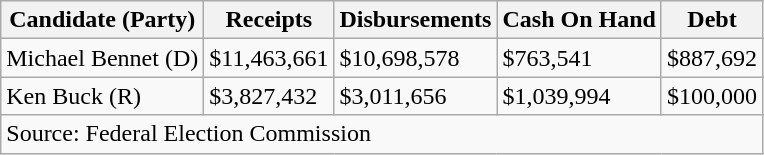<table class="wikitable sortable">
<tr>
<th>Candidate (Party)</th>
<th>Receipts</th>
<th>Disbursements</th>
<th>Cash On Hand</th>
<th>Debt</th>
</tr>
<tr>
<td>Michael Bennet (D)</td>
<td>$11,463,661</td>
<td>$10,698,578</td>
<td>$763,541</td>
<td>$887,692</td>
</tr>
<tr>
<td>Ken Buck (R)</td>
<td>$3,827,432</td>
<td>$3,011,656</td>
<td>$1,039,994</td>
<td>$100,000</td>
</tr>
<tr>
<td colspan=5>Source: Federal Election Commission</td>
</tr>
</table>
